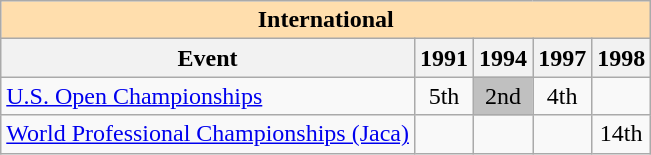<table class="wikitable" style="text-align:center">
<tr>
<th colspan=9 align=center style="background-color: #ffdead; ">International</th>
</tr>
<tr>
<th>Event</th>
<th>1991</th>
<th>1994</th>
<th>1997</th>
<th>1998</th>
</tr>
<tr>
<td align=left><a href='#'>U.S. Open Championships</a></td>
<td>5th</td>
<td bgcolor=silver>2nd</td>
<td>4th</td>
<td></td>
</tr>
<tr>
<td align=left><a href='#'>World Professional Championships (Jaca)</a></td>
<td></td>
<td></td>
<td></td>
<td>14th</td>
</tr>
</table>
